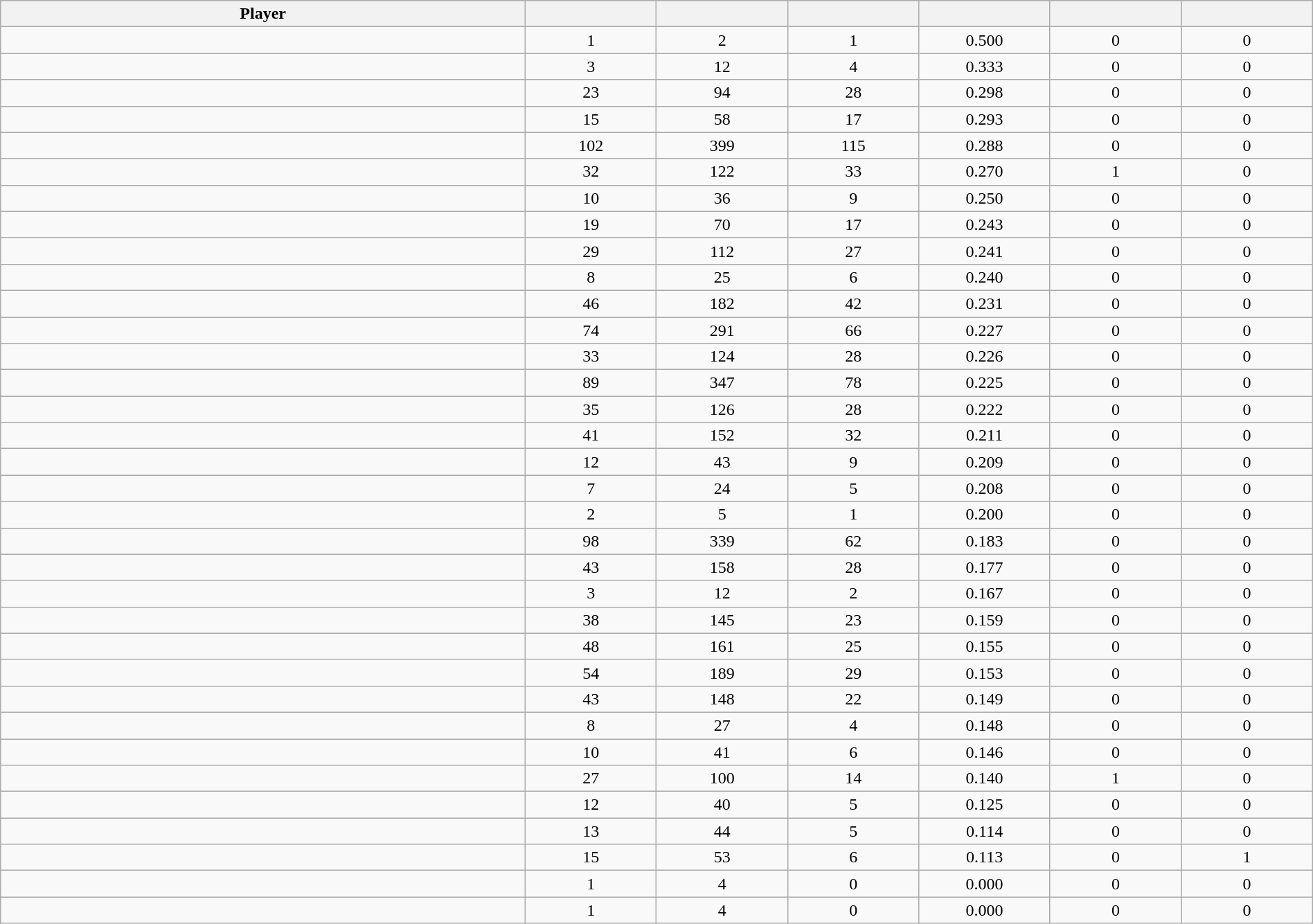<table class="wikitable sortable" style="text-align:center;" width="100%">
<tr>
<th width="40%">Player</th>
<th width="10%"></th>
<th width="10%"></th>
<th width="10%"></th>
<th width="10%"></th>
<th width="10%"></th>
<th width="10%"></th>
</tr>
<tr>
<td></td>
<td>1</td>
<td>2</td>
<td>1</td>
<td>0.500</td>
<td>0</td>
<td>0</td>
</tr>
<tr>
<td></td>
<td>3</td>
<td>12</td>
<td>4</td>
<td>0.333</td>
<td>0</td>
<td>0</td>
</tr>
<tr>
<td></td>
<td>23</td>
<td>94</td>
<td>28</td>
<td>0.298</td>
<td>0</td>
<td>0</td>
</tr>
<tr>
<td></td>
<td>15</td>
<td>58</td>
<td>17</td>
<td>0.293</td>
<td>0</td>
<td>0</td>
</tr>
<tr>
<td></td>
<td>102</td>
<td>399</td>
<td>115</td>
<td>0.288</td>
<td>0</td>
<td>0</td>
</tr>
<tr>
<td></td>
<td>32</td>
<td>122</td>
<td>33</td>
<td>0.270</td>
<td>1</td>
<td>0</td>
</tr>
<tr>
<td></td>
<td>10</td>
<td>36</td>
<td>9</td>
<td>0.250</td>
<td>0</td>
<td>0</td>
</tr>
<tr>
<td></td>
<td>19</td>
<td>70</td>
<td>17</td>
<td>0.243</td>
<td>0</td>
<td>0</td>
</tr>
<tr>
<td></td>
<td>29</td>
<td>112</td>
<td>27</td>
<td>0.241</td>
<td>0</td>
<td>0</td>
</tr>
<tr>
<td></td>
<td>8</td>
<td>25</td>
<td>6</td>
<td>0.240</td>
<td>0</td>
<td>0</td>
</tr>
<tr>
<td></td>
<td>46</td>
<td>182</td>
<td>42</td>
<td>0.231</td>
<td>0</td>
<td>0</td>
</tr>
<tr>
<td></td>
<td>74</td>
<td>291</td>
<td>66</td>
<td>0.227</td>
<td>0</td>
<td>0</td>
</tr>
<tr>
<td></td>
<td>33</td>
<td>124</td>
<td>28</td>
<td>0.226</td>
<td>0</td>
<td>0</td>
</tr>
<tr>
<td></td>
<td>89</td>
<td>347</td>
<td>78</td>
<td>0.225</td>
<td>0</td>
<td>0</td>
</tr>
<tr>
<td></td>
<td>35</td>
<td>126</td>
<td>28</td>
<td>0.222</td>
<td>0</td>
<td>0</td>
</tr>
<tr>
<td></td>
<td>41</td>
<td>152</td>
<td>32</td>
<td>0.211</td>
<td>0</td>
<td>0</td>
</tr>
<tr>
<td></td>
<td>12</td>
<td>43</td>
<td>9</td>
<td>0.209</td>
<td>0</td>
<td>0</td>
</tr>
<tr>
<td></td>
<td>7</td>
<td>24</td>
<td>5</td>
<td>0.208</td>
<td>0</td>
<td>0</td>
</tr>
<tr>
<td></td>
<td>2</td>
<td>5</td>
<td>1</td>
<td>0.200</td>
<td>0</td>
<td>0</td>
</tr>
<tr>
<td></td>
<td>98</td>
<td>339</td>
<td>62</td>
<td>0.183</td>
<td>0</td>
<td>0</td>
</tr>
<tr>
<td></td>
<td>43</td>
<td>158</td>
<td>28</td>
<td>0.177</td>
<td>0</td>
<td>0</td>
</tr>
<tr>
<td></td>
<td>3</td>
<td>12</td>
<td>2</td>
<td>0.167</td>
<td>0</td>
<td>0</td>
</tr>
<tr>
<td></td>
<td>38</td>
<td>145</td>
<td>23</td>
<td>0.159</td>
<td>0</td>
<td>0</td>
</tr>
<tr>
<td></td>
<td>48</td>
<td>161</td>
<td>25</td>
<td>0.155</td>
<td>0</td>
<td>0</td>
</tr>
<tr>
<td></td>
<td>54</td>
<td>189</td>
<td>29</td>
<td>0.153</td>
<td>0</td>
<td>0</td>
</tr>
<tr>
<td></td>
<td>43</td>
<td>148</td>
<td>22</td>
<td>0.149</td>
<td>0</td>
<td>0</td>
</tr>
<tr>
<td></td>
<td>8</td>
<td>27</td>
<td>4</td>
<td>0.148</td>
<td>0</td>
<td>0</td>
</tr>
<tr>
<td></td>
<td>10</td>
<td>41</td>
<td>6</td>
<td>0.146</td>
<td>0</td>
<td>0</td>
</tr>
<tr>
<td></td>
<td>27</td>
<td>100</td>
<td>14</td>
<td>0.140</td>
<td>1</td>
<td>0</td>
</tr>
<tr>
<td></td>
<td>12</td>
<td>40</td>
<td>5</td>
<td>0.125</td>
<td>0</td>
<td>0</td>
</tr>
<tr>
<td></td>
<td>13</td>
<td>44</td>
<td>5</td>
<td>0.114</td>
<td>0</td>
<td>0</td>
</tr>
<tr>
<td></td>
<td>15</td>
<td>53</td>
<td>6</td>
<td>0.113</td>
<td>0</td>
<td>1</td>
</tr>
<tr>
<td></td>
<td>1</td>
<td>4</td>
<td>0</td>
<td>0.000</td>
<td>0</td>
<td>0</td>
</tr>
<tr>
<td></td>
<td>1</td>
<td>4</td>
<td>0</td>
<td>0.000</td>
<td>0</td>
<td>0</td>
</tr>
</table>
